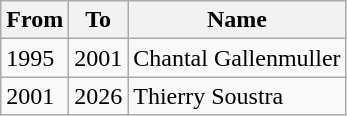<table class="wikitable">
<tr>
<th>From</th>
<th>To</th>
<th>Name</th>
</tr>
<tr>
<td>1995</td>
<td>2001</td>
<td>Chantal Gallenmuller</td>
</tr>
<tr>
<td>2001</td>
<td>2026</td>
<td>Thierry Soustra</td>
</tr>
</table>
